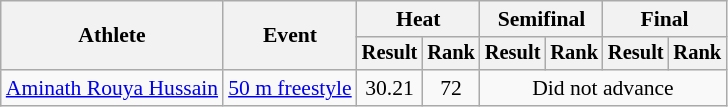<table class=wikitable style="font-size:90%">
<tr>
<th rowspan="2">Athlete</th>
<th rowspan="2">Event</th>
<th colspan="2">Heat</th>
<th colspan="2">Semifinal</th>
<th colspan="2">Final</th>
</tr>
<tr style="font-size:95%">
<th>Result</th>
<th>Rank</th>
<th>Result</th>
<th>Rank</th>
<th>Result</th>
<th>Rank</th>
</tr>
<tr align=center>
<td align=left><a href='#'>Aminath Rouya Hussain</a></td>
<td align=left><a href='#'>50 m freestyle</a></td>
<td>30.21</td>
<td>72</td>
<td colspan=4>Did not advance</td>
</tr>
</table>
